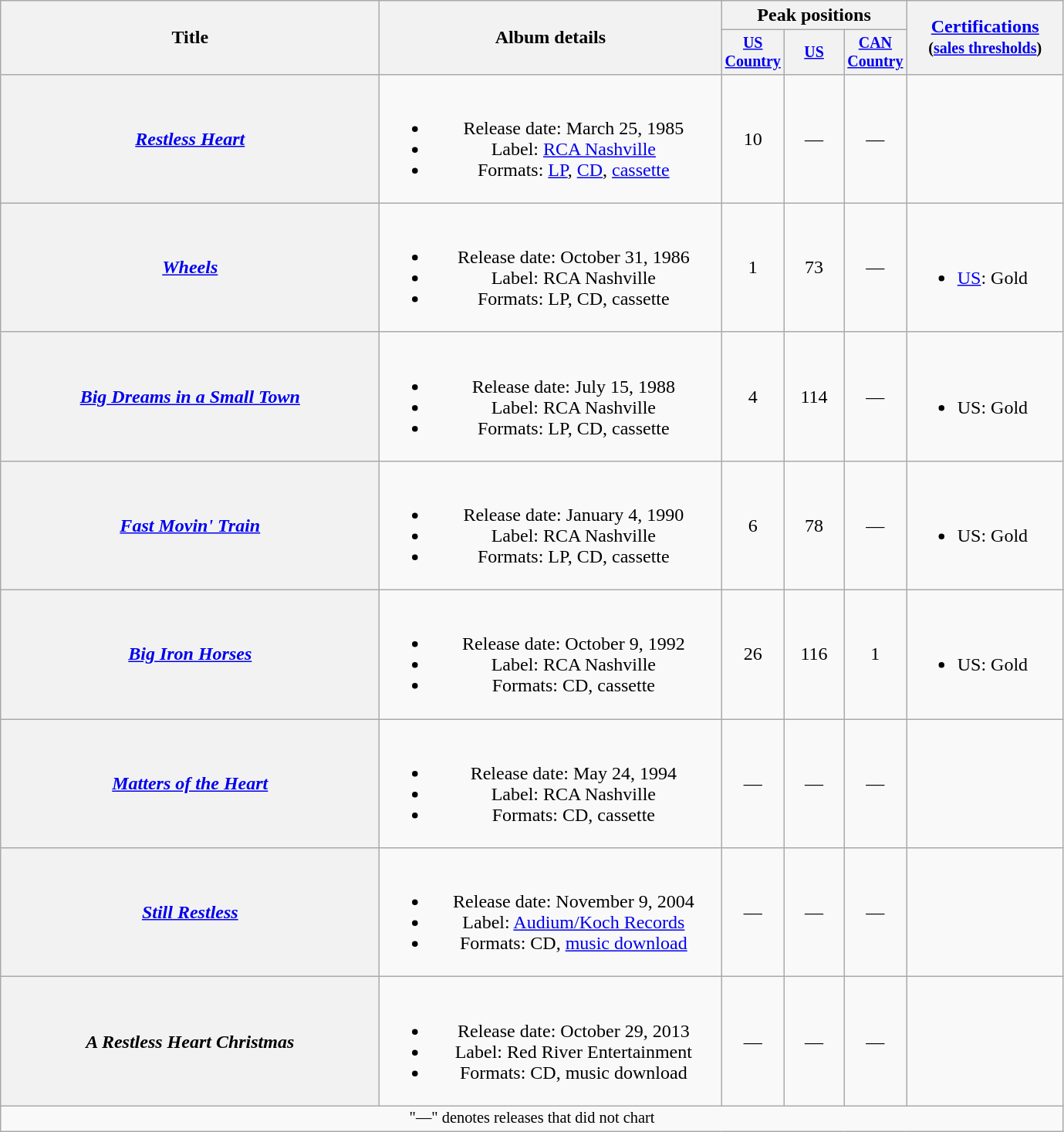<table class="wikitable plainrowheaders" style="text-align:center;">
<tr>
<th rowspan="2" style="width:20em;">Title</th>
<th rowspan="2" style="width:18em;">Album details</th>
<th colspan="3">Peak positions</th>
<th rowspan="2" style="width:8em;"><a href='#'>Certifications</a><br><small>(<a href='#'>sales thresholds</a>)</small></th>
</tr>
<tr style="font-size:smaller;">
<th width="45"><a href='#'>US Country</a><br></th>
<th width="45"><a href='#'>US</a><br></th>
<th width="45"><a href='#'>CAN Country</a><br></th>
</tr>
<tr>
<th scope="row"><em><a href='#'>Restless Heart</a></em></th>
<td><br><ul><li>Release date: March 25, 1985</li><li>Label: <a href='#'>RCA Nashville</a></li><li>Formats: <a href='#'>LP</a>, <a href='#'>CD</a>, <a href='#'>cassette</a></li></ul></td>
<td>10</td>
<td>—</td>
<td>—</td>
<td></td>
</tr>
<tr>
<th scope="row"><em><a href='#'>Wheels</a></em></th>
<td><br><ul><li>Release date: October 31, 1986</li><li>Label: RCA Nashville</li><li>Formats: LP, CD, cassette</li></ul></td>
<td>1</td>
<td>73</td>
<td>—</td>
<td align="left"><br><ul><li><a href='#'>US</a>: Gold</li></ul></td>
</tr>
<tr>
<th scope="row"><em><a href='#'>Big Dreams in a Small Town</a></em></th>
<td><br><ul><li>Release date: July 15, 1988</li><li>Label: RCA Nashville</li><li>Formats: LP, CD, cassette</li></ul></td>
<td>4</td>
<td>114</td>
<td>—</td>
<td align="left"><br><ul><li>US: Gold</li></ul></td>
</tr>
<tr>
<th scope="row"><em><a href='#'>Fast Movin' Train</a></em></th>
<td><br><ul><li>Release date: January 4, 1990</li><li>Label: RCA Nashville</li><li>Formats: LP, CD, cassette</li></ul></td>
<td>6</td>
<td>78</td>
<td>—</td>
<td align="left"><br><ul><li>US: Gold</li></ul></td>
</tr>
<tr>
<th scope="row"><em><a href='#'>Big Iron Horses</a></em></th>
<td><br><ul><li>Release date: October 9, 1992</li><li>Label: RCA Nashville</li><li>Formats: CD, cassette</li></ul></td>
<td>26</td>
<td>116</td>
<td>1</td>
<td align="left"><br><ul><li>US: Gold</li></ul></td>
</tr>
<tr>
<th scope="row"><em><a href='#'>Matters of the Heart</a></em></th>
<td><br><ul><li>Release date: May 24, 1994</li><li>Label: RCA Nashville</li><li>Formats: CD, cassette</li></ul></td>
<td>—</td>
<td>—</td>
<td>—</td>
<td></td>
</tr>
<tr>
<th scope="row"><em><a href='#'>Still Restless</a></em></th>
<td><br><ul><li>Release date: November 9, 2004</li><li>Label: <a href='#'>Audium/Koch Records</a></li><li>Formats: CD, <a href='#'>music download</a></li></ul></td>
<td>—</td>
<td>—</td>
<td>—</td>
<td></td>
</tr>
<tr>
<th scope="row"><em>A Restless Heart Christmas</em></th>
<td><br><ul><li>Release date: October 29, 2013</li><li>Label: Red River Entertainment</li><li>Formats: CD, music download</li></ul></td>
<td>—</td>
<td>—</td>
<td>—</td>
<td></td>
</tr>
<tr>
<td colspan="6" style="font-size:85%">"—" denotes releases that did not chart</td>
</tr>
</table>
